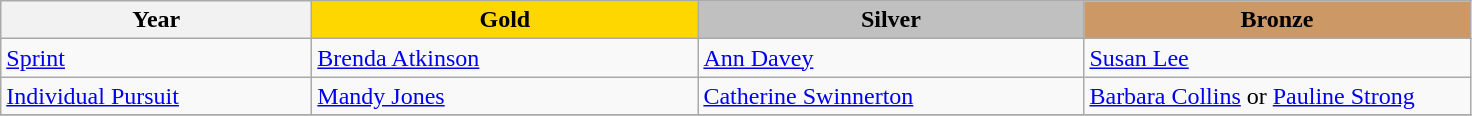<table class="wikitable" style="font-size: 100%">
<tr>
<th width=200>Year</th>
<th width=250 style="background-color: gold;">Gold</th>
<th width=250 style="background-color: silver;">Silver</th>
<th width=250 style="background-color: #cc9966;">Bronze</th>
</tr>
<tr>
<td><a href='#'>Sprint</a></td>
<td><a href='#'>Brenda Atkinson</a></td>
<td><a href='#'>Ann Davey</a></td>
<td><a href='#'>Susan Lee</a></td>
</tr>
<tr>
<td><a href='#'>Individual Pursuit</a></td>
<td><a href='#'>Mandy Jones</a></td>
<td><a href='#'>Catherine Swinnerton</a></td>
<td><a href='#'>Barbara Collins</a> or <a href='#'>Pauline Strong</a></td>
</tr>
<tr>
</tr>
</table>
